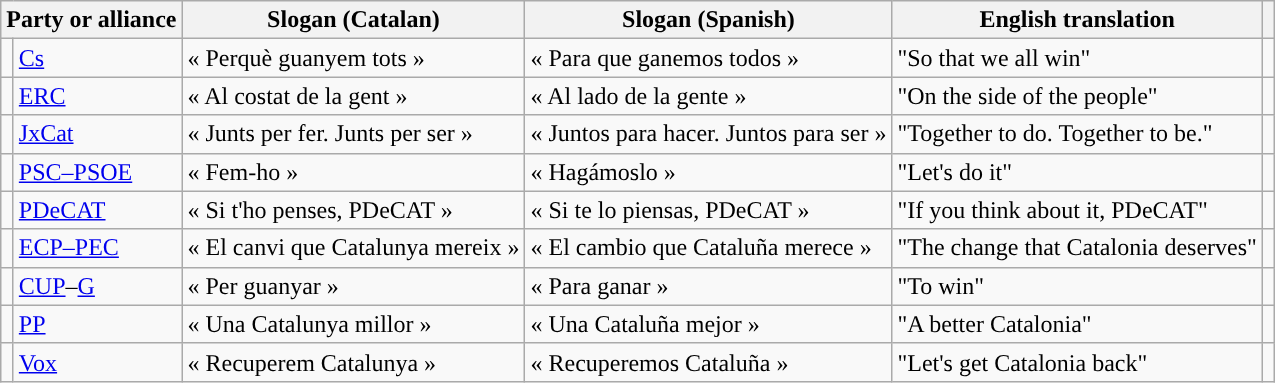<table class="wikitable" style="text-align:left;">
<tr>
<th style="text-align:left;" colspan="2">Party or alliance</th>
<th>Slogan (Catalan)</th>
<th>Slogan (Spanish)</th>
<th>English translation</th>
<th></th>
</tr>
<tr>
<td width="1" style="color:inherit;background:"></td>
<td><a href='#'>Cs</a></td>
<td>« Perquè guanyem tots »</td>
<td>« Para que ganemos todos »</td>
<td>"So that we all win"</td>
<td></td>
</tr>
<tr>
<td style="color:inherit;background:"></td>
<td><a href='#'>ERC</a></td>
<td>« Al costat de la gent »</td>
<td>« Al lado de la gente »</td>
<td>"On the side of the people"</td>
<td></td>
</tr>
<tr>
<td style="color:inherit;background:"></td>
<td><a href='#'>JxCat</a></td>
<td>« Junts per fer. Junts per ser »</td>
<td>« Juntos para hacer. Juntos para ser »</td>
<td>"Together to do. Together to be."</td>
<td></td>
</tr>
<tr>
<td style="color:inherit;background:"></td>
<td><a href='#'>PSC–PSOE</a></td>
<td>« Fem-ho »</td>
<td>« Hagámoslo »</td>
<td>"Let's do it"</td>
<td></td>
</tr>
<tr>
<td style="color:inherit;background:"></td>
<td><a href='#'>PDeCAT</a></td>
<td>« Si t'ho penses, PDeCAT »</td>
<td>« Si te lo piensas, PDeCAT »</td>
<td>"If you think about it, PDeCAT"</td>
<td></td>
</tr>
<tr>
<td style="color:inherit;background:"></td>
<td><a href='#'>ECP–PEC</a></td>
<td>« El canvi que Catalunya mereix »</td>
<td>« El cambio que Cataluña merece »</td>
<td>"The change that Catalonia deserves"</td>
<td></td>
</tr>
<tr>
<td style="color:inherit;background:"></td>
<td><a href='#'>CUP</a>–<a href='#'>G</a></td>
<td>« Per guanyar »</td>
<td>« Para ganar »</td>
<td>"To win"</td>
<td></td>
</tr>
<tr>
<td style="color:inherit;background:"></td>
<td><a href='#'>PP</a></td>
<td>« Una Catalunya millor »</td>
<td>« Una Cataluña mejor »</td>
<td>"A better Catalonia"</td>
<td></td>
</tr>
<tr>
<td style="color:inherit;background:"></td>
<td><a href='#'>Vox</a></td>
<td>« Recuperem Catalunya »</td>
<td>« Recuperemos Cataluña »</td>
<td>"Let's get Catalonia back"</td>
<td></td>
</tr>
</table>
